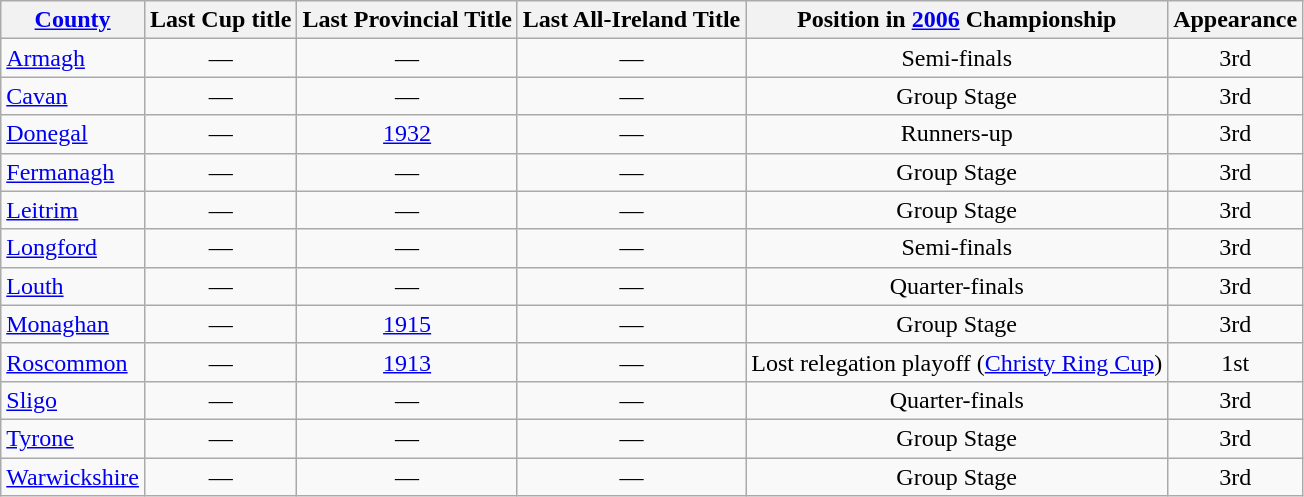<table class="wikitable sortable" style="text-align:center">
<tr>
<th><a href='#'>County</a></th>
<th>Last Cup title</th>
<th>Last Provincial Title</th>
<th>Last All-Ireland Title</th>
<th>Position in <a href='#'>2006</a> Championship</th>
<th>Appearance</th>
</tr>
<tr>
<td style="text-align:left"> <a href='#'>Armagh</a></td>
<td>—</td>
<td>—</td>
<td>—</td>
<td>Semi-finals</td>
<td>3rd</td>
</tr>
<tr>
<td style="text-align:left"> <a href='#'>Cavan</a></td>
<td>—</td>
<td>—</td>
<td>—</td>
<td>Group Stage</td>
<td>3rd</td>
</tr>
<tr>
<td style="text-align:left"> <a href='#'>Donegal</a></td>
<td>—</td>
<td><a href='#'>1932</a></td>
<td>—</td>
<td>Runners-up</td>
<td>3rd</td>
</tr>
<tr>
<td style="text-align:left"> <a href='#'>Fermanagh</a></td>
<td>—</td>
<td>—</td>
<td>—</td>
<td>Group Stage</td>
<td>3rd</td>
</tr>
<tr>
<td style="text-align:left"> <a href='#'>Leitrim</a></td>
<td>—</td>
<td>—</td>
<td>—</td>
<td>Group Stage</td>
<td>3rd</td>
</tr>
<tr>
<td style="text-align:left"> <a href='#'>Longford</a></td>
<td>—</td>
<td>—</td>
<td>—</td>
<td>Semi-finals</td>
<td>3rd</td>
</tr>
<tr>
<td style="text-align:left"> <a href='#'>Louth</a></td>
<td>—</td>
<td>—</td>
<td>—</td>
<td>Quarter-finals</td>
<td>3rd</td>
</tr>
<tr>
<td style="text-align:left"> <a href='#'>Monaghan</a></td>
<td>—</td>
<td><a href='#'>1915</a></td>
<td>—</td>
<td>Group Stage</td>
<td>3rd</td>
</tr>
<tr>
<td style="text-align:left"> <a href='#'>Roscommon</a></td>
<td>—</td>
<td><a href='#'>1913</a></td>
<td>—</td>
<td>Lost relegation playoff (<a href='#'>Christy Ring Cup</a>)</td>
<td>1st</td>
</tr>
<tr>
<td style="text-align:left"> <a href='#'>Sligo</a></td>
<td>—</td>
<td>—</td>
<td>—</td>
<td>Quarter-finals</td>
<td>3rd</td>
</tr>
<tr>
<td style="text-align:left"> <a href='#'>Tyrone</a></td>
<td>—</td>
<td>—</td>
<td>—</td>
<td>Group Stage</td>
<td>3rd</td>
</tr>
<tr>
<td style="text-align:left"> <a href='#'>Warwickshire</a></td>
<td>—</td>
<td>—</td>
<td>—</td>
<td>Group Stage</td>
<td>3rd</td>
</tr>
</table>
